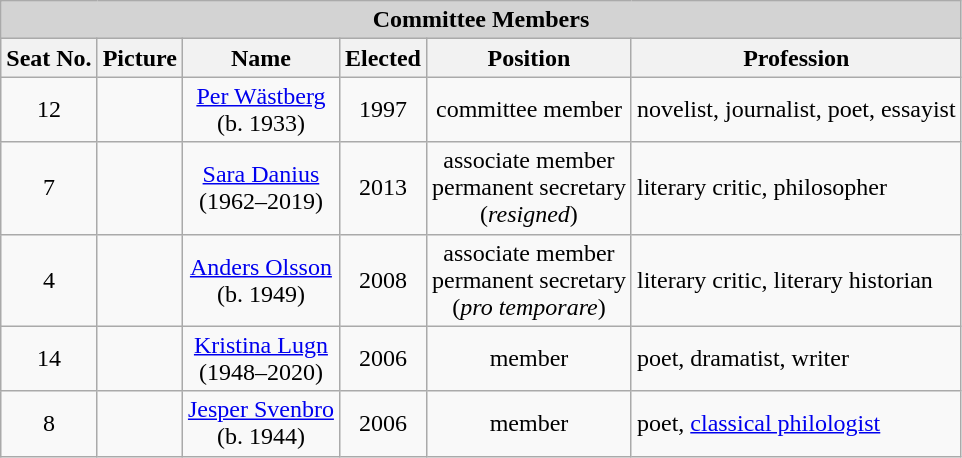<table class="wikitable sortable">
<tr>
<td style="background:lightgrey;white-space:nowrap" colspan="6" align="center"><strong>Committee Members</strong></td>
</tr>
<tr>
<th>Seat No.</th>
<th>Picture</th>
<th>Name</th>
<th>Elected</th>
<th>Position</th>
<th>Profession</th>
</tr>
<tr>
<td align="center">12</td>
<td></td>
<td align="center"><a href='#'>Per Wästberg</a> <br>(b. 1933)</td>
<td align="center">1997</td>
<td align="center">committee member</td>
<td>novelist, journalist, poet, essayist</td>
</tr>
<tr>
<td align="center">7</td>
<td></td>
<td align="center"><a href='#'>Sara Danius</a><br>(1962–2019)</td>
<td align="center">2013</td>
<td align="center">associate member<br>permanent secretary<br>(<em>resigned</em>)</td>
<td>literary critic, philosopher</td>
</tr>
<tr>
<td align="center">4</td>
<td></td>
<td align="center"><a href='#'>Anders Olsson</a> <br>(b. 1949)</td>
<td align="center">2008</td>
<td align="center">associate member<br>permanent secretary<br>(<em>pro temporare</em>)</td>
<td>literary critic, literary historian</td>
</tr>
<tr>
<td align="center">14</td>
<td></td>
<td align="center"><a href='#'>Kristina Lugn</a> <br>(1948–2020)</td>
<td align="center">2006</td>
<td align="center">member</td>
<td>poet, dramatist, writer</td>
</tr>
<tr>
<td align="center">8</td>
<td></td>
<td align="center"><a href='#'>Jesper Svenbro</a> <br>(b. 1944)</td>
<td align="center">2006</td>
<td align="center">member</td>
<td>poet, <a href='#'>classical philologist</a></td>
</tr>
</table>
